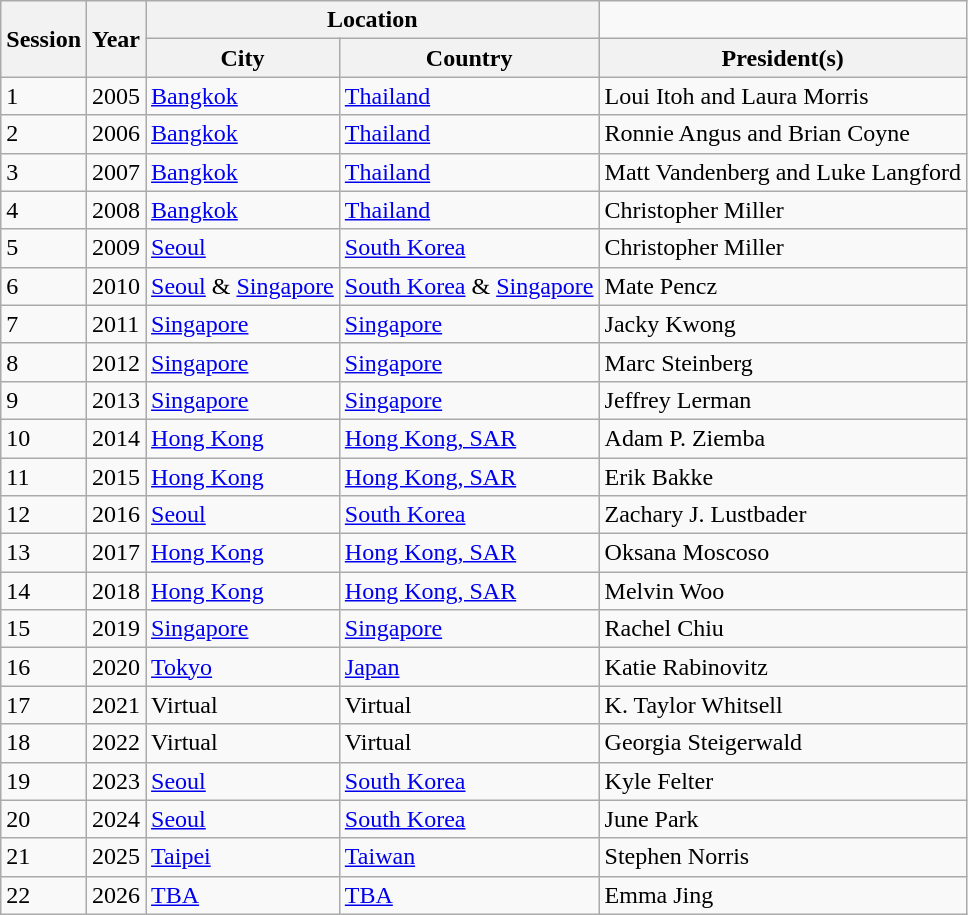<table class=wikitable>
<tr>
<th rowspan="2">Session</th>
<th rowspan="2">Year</th>
<th colspan="2">Location</th>
</tr>
<tr>
<th>City</th>
<th>Country</th>
<th rowspan="1">President(s)</th>
</tr>
<tr>
<td>1</td>
<td>2005</td>
<td><a href='#'>Bangkok</a></td>
<td><a href='#'>Thailand</a></td>
<td>Loui Itoh and Laura Morris</td>
</tr>
<tr>
<td>2</td>
<td>2006</td>
<td><a href='#'>Bangkok</a></td>
<td><a href='#'>Thailand</a></td>
<td>Ronnie Angus and Brian Coyne</td>
</tr>
<tr>
<td>3</td>
<td>2007</td>
<td><a href='#'>Bangkok</a></td>
<td><a href='#'>Thailand</a></td>
<td>Matt Vandenberg and Luke Langford</td>
</tr>
<tr>
<td>4</td>
<td>2008</td>
<td><a href='#'>Bangkok</a></td>
<td><a href='#'>Thailand</a></td>
<td>Christopher Miller</td>
</tr>
<tr>
<td>5</td>
<td>2009</td>
<td><a href='#'>Seoul</a></td>
<td><a href='#'>South Korea</a></td>
<td>Christopher Miller</td>
</tr>
<tr>
<td>6</td>
<td>2010</td>
<td><a href='#'>Seoul</a> & <a href='#'>Singapore</a></td>
<td><a href='#'>South Korea</a> & <a href='#'>Singapore</a></td>
<td>Mate Pencz</td>
</tr>
<tr>
<td>7</td>
<td>2011</td>
<td><a href='#'>Singapore</a></td>
<td><a href='#'>Singapore</a></td>
<td>Jacky Kwong</td>
</tr>
<tr>
<td>8</td>
<td>2012</td>
<td><a href='#'>Singapore</a></td>
<td><a href='#'>Singapore</a></td>
<td>Marc Steinberg</td>
</tr>
<tr>
<td>9</td>
<td>2013</td>
<td><a href='#'>Singapore</a></td>
<td><a href='#'>Singapore</a></td>
<td>Jeffrey Lerman</td>
</tr>
<tr>
<td>10</td>
<td>2014</td>
<td><a href='#'>Hong Kong</a></td>
<td><a href='#'>Hong Kong, SAR</a></td>
<td>Adam P. Ziemba</td>
</tr>
<tr>
<td>11</td>
<td>2015</td>
<td><a href='#'>Hong Kong</a></td>
<td><a href='#'>Hong Kong, SAR</a></td>
<td>Erik Bakke</td>
</tr>
<tr>
<td>12</td>
<td>2016</td>
<td><a href='#'>Seoul</a></td>
<td><a href='#'>South Korea</a></td>
<td>Zachary J. Lustbader</td>
</tr>
<tr>
<td>13</td>
<td>2017</td>
<td><a href='#'>Hong Kong</a></td>
<td><a href='#'>Hong Kong, SAR</a></td>
<td>Oksana Moscoso</td>
</tr>
<tr>
<td>14</td>
<td>2018</td>
<td><a href='#'>Hong Kong</a></td>
<td><a href='#'>Hong Kong, SAR</a></td>
<td>Melvin Woo</td>
</tr>
<tr>
<td>15</td>
<td>2019</td>
<td><a href='#'>Singapore</a></td>
<td><a href='#'>Singapore</a></td>
<td>Rachel Chiu</td>
</tr>
<tr>
<td>16</td>
<td>2020</td>
<td><a href='#'>Tokyo</a></td>
<td><a href='#'>Japan</a></td>
<td>Katie Rabinovitz</td>
</tr>
<tr>
<td>17</td>
<td>2021</td>
<td>Virtual</td>
<td>Virtual</td>
<td>K. Taylor Whitsell</td>
</tr>
<tr>
<td>18</td>
<td>2022</td>
<td>Virtual</td>
<td>Virtual</td>
<td>Georgia Steigerwald</td>
</tr>
<tr>
<td>19</td>
<td>2023</td>
<td><a href='#'>Seoul</a></td>
<td><a href='#'>South Korea</a></td>
<td>Kyle Felter</td>
</tr>
<tr>
<td>20</td>
<td>2024</td>
<td><a href='#'>Seoul</a></td>
<td><a href='#'>South Korea</a></td>
<td>June Park</td>
</tr>
<tr>
<td>21</td>
<td>2025</td>
<td><a href='#'>Taipei</a></td>
<td><a href='#'>Taiwan</a></td>
<td>Stephen Norris</td>
</tr>
<tr>
<td>22</td>
<td>2026</td>
<td><a href='#'>TBA</a></td>
<td><a href='#'>TBA</a></td>
<td>Emma Jing</td>
</tr>
</table>
